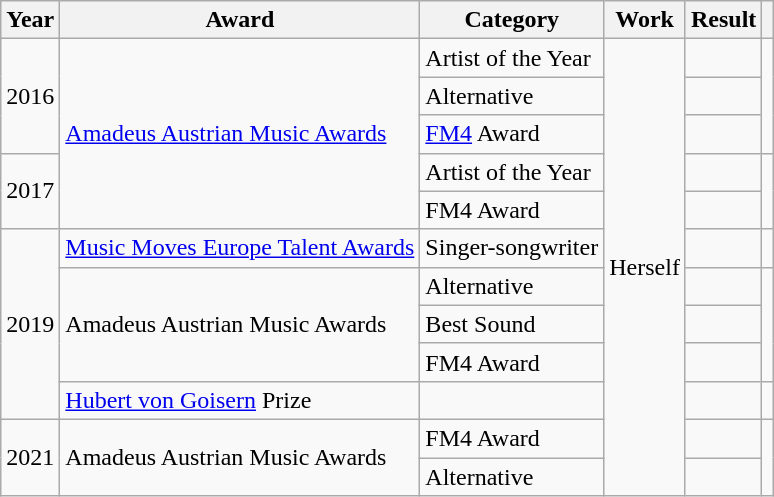<table class="wikitable">
<tr>
<th scope="col">Year</th>
<th scope="col">Award</th>
<th>Category</th>
<th scope="col">Work</th>
<th scope="col">Result</th>
<th scope="col" class="unsortable"></th>
</tr>
<tr>
<td rowspan="3">2016</td>
<td rowspan=5><a href='#'>Amadeus Austrian Music Awards</a></td>
<td>Artist of the Year</td>
<td rowspan=12>Herself</td>
<td></td>
<td align="center" rowspan="3"></td>
</tr>
<tr>
<td>Alternative</td>
<td></td>
</tr>
<tr>
<td><a href='#'>FM4</a> Award</td>
<td></td>
</tr>
<tr>
<td rowspan="2">2017</td>
<td>Artist of the Year</td>
<td></td>
<td align="center" rowspan="2"></td>
</tr>
<tr>
<td>FM4 Award</td>
<td></td>
</tr>
<tr>
<td rowspan="5">2019</td>
<td><a href='#'>Music Moves Europe Talent Awards</a></td>
<td>Singer-songwriter</td>
<td></td>
<td></td>
</tr>
<tr>
<td rowspan=3>Amadeus Austrian Music Awards</td>
<td>Alternative</td>
<td></td>
<td align="center" rowspan="3"></td>
</tr>
<tr>
<td>Best Sound</td>
<td></td>
</tr>
<tr>
<td>FM4 Award</td>
<td></td>
</tr>
<tr>
<td><a href='#'>Hubert von Goisern</a> Prize</td>
<td></td>
<td></td>
<td></td>
</tr>
<tr>
<td rowspan="2">2021</td>
<td rowspan="2">Amadeus Austrian Music Awards</td>
<td>FM4 Award</td>
<td></td>
<td align="center" rowspan="2"></td>
</tr>
<tr>
<td>Alternative</td>
<td></td>
</tr>
</table>
